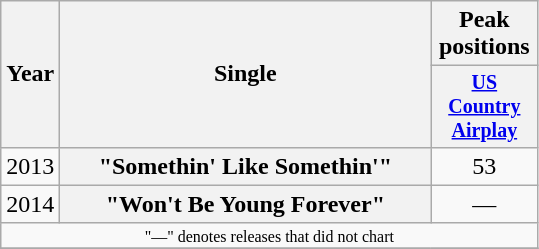<table class="wikitable plainrowheaders" style="text-align:center;">
<tr>
<th rowspan="2">Year</th>
<th rowspan="2" style="width:15em;">Single</th>
<th>Peak positions</th>
</tr>
<tr style="font-size:smaller;">
<th style="width:65px;"><a href='#'>US Country Airplay</a></th>
</tr>
<tr>
<td>2013</td>
<th scope="row">"Somethin' Like Somethin'"</th>
<td>53</td>
</tr>
<tr>
<td>2014</td>
<th scope="row">"Won't Be Young Forever"</th>
<td>—</td>
</tr>
<tr>
<td colspan="9" style="font-size:8pt">"—" denotes releases that did not chart</td>
</tr>
<tr>
</tr>
</table>
